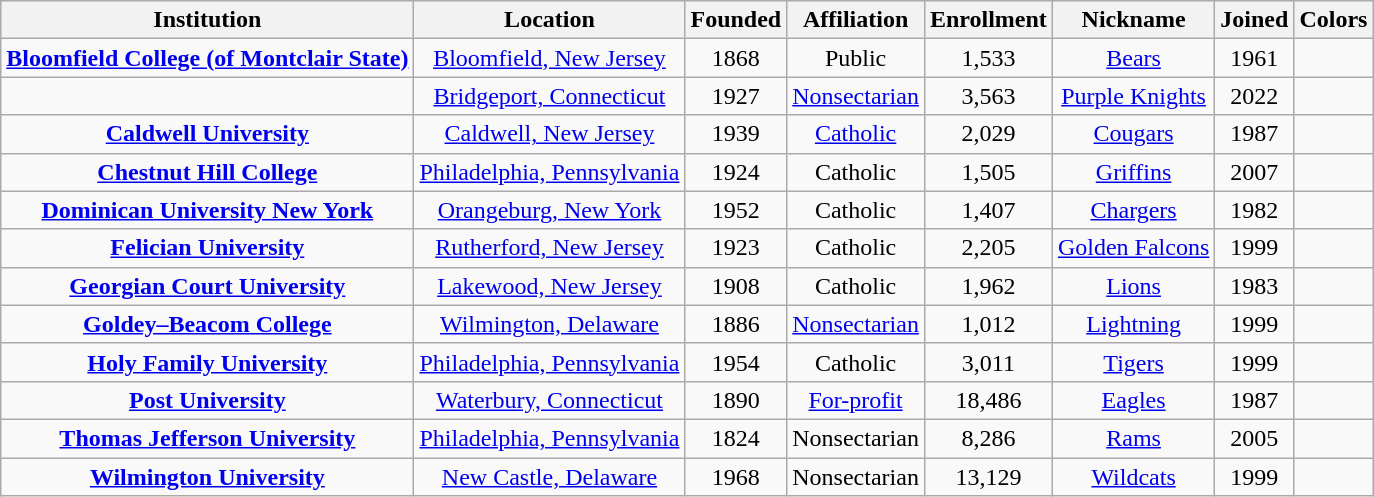<table class="wikitable sortable" style="text-align:center">
<tr>
<th>Institution</th>
<th>Location</th>
<th>Founded</th>
<th>Affiliation</th>
<th>Enrollment</th>
<th>Nickname</th>
<th>Joined</th>
<th class="unsortable">Colors</th>
</tr>
<tr>
<td><strong><a href='#'>Bloomfield College (of Montclair State)</a></strong></td>
<td><a href='#'>Bloomfield, New Jersey</a></td>
<td>1868</td>
<td>Public</td>
<td>1,533</td>
<td><a href='#'>Bears</a></td>
<td>1961</td>
<td> </td>
</tr>
<tr>
<td></td>
<td><a href='#'>Bridgeport, Connecticut</a></td>
<td>1927</td>
<td><a href='#'>Nonsectarian</a></td>
<td>3,563</td>
<td><a href='#'>Purple Knights</a></td>
<td>2022</td>
<td> </td>
</tr>
<tr>
<td><strong><a href='#'>Caldwell University</a></strong></td>
<td><a href='#'>Caldwell, New Jersey</a></td>
<td>1939</td>
<td><a href='#'>Catholic</a><br></td>
<td>2,029</td>
<td><a href='#'>Cougars</a></td>
<td>1987</td>
<td> </td>
</tr>
<tr>
<td><strong><a href='#'>Chestnut Hill College</a></strong></td>
<td><a href='#'>Philadelphia, Pennsylvania</a></td>
<td>1924</td>
<td>Catholic<br></td>
<td>1,505</td>
<td><a href='#'>Griffins</a></td>
<td>2007</td>
<td> </td>
</tr>
<tr>
<td><strong><a href='#'>Dominican University New York</a></strong></td>
<td><a href='#'>Orangeburg, New York</a></td>
<td>1952</td>
<td>Catholic<br></td>
<td>1,407</td>
<td><a href='#'>Chargers</a></td>
<td>1982</td>
<td> </td>
</tr>
<tr>
<td><strong><a href='#'>Felician University</a></strong></td>
<td><a href='#'>Rutherford, New Jersey</a></td>
<td>1923</td>
<td>Catholic<br></td>
<td>2,205</td>
<td><a href='#'>Golden Falcons</a></td>
<td>1999</td>
<td> </td>
</tr>
<tr>
<td><strong><a href='#'>Georgian Court University</a></strong></td>
<td><a href='#'>Lakewood, New Jersey</a></td>
<td>1908</td>
<td>Catholic<br></td>
<td>1,962</td>
<td><a href='#'>Lions</a></td>
<td>1983</td>
<td> </td>
</tr>
<tr>
<td><strong><a href='#'>Goldey–Beacom College</a></strong></td>
<td><a href='#'>Wilmington, Delaware</a></td>
<td>1886</td>
<td><a href='#'>Nonsectarian</a></td>
<td>1,012</td>
<td><a href='#'>Lightning</a></td>
<td>1999</td>
<td> </td>
</tr>
<tr>
<td><strong><a href='#'>Holy Family University</a></strong></td>
<td><a href='#'>Philadelphia, Pennsylvania</a></td>
<td>1954</td>
<td>Catholic<br></td>
<td>3,011</td>
<td><a href='#'>Tigers</a></td>
<td>1999</td>
<td> </td>
</tr>
<tr>
<td><strong><a href='#'>Post University</a></strong></td>
<td><a href='#'>Waterbury, Connecticut</a></td>
<td>1890</td>
<td><a href='#'>For-profit</a></td>
<td>18,486</td>
<td><a href='#'>Eagles</a></td>
<td>1987</td>
<td> </td>
</tr>
<tr>
<td><strong><a href='#'>Thomas Jefferson University</a></strong></td>
<td><a href='#'>Philadelphia, Pennsylvania</a></td>
<td>1824</td>
<td>Nonsectarian</td>
<td>8,286</td>
<td><a href='#'>Rams</a></td>
<td>2005</td>
<td> </td>
</tr>
<tr>
<td><strong><a href='#'>Wilmington University</a></strong></td>
<td><a href='#'>New Castle, Delaware</a></td>
<td>1968</td>
<td>Nonsectarian</td>
<td>13,129</td>
<td><a href='#'>Wildcats</a></td>
<td>1999</td>
<td> </td>
</tr>
</table>
